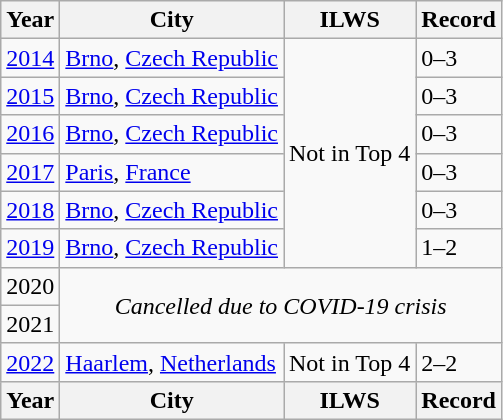<table class="wikitable">
<tr>
<th>Year</th>
<th>City</th>
<th>ILWS</th>
<th>Record</th>
</tr>
<tr>
<td><a href='#'>2014</a></td>
<td> <a href='#'>Brno</a>, <a href='#'>Czech Republic</a></td>
<td rowspan=6>Not in Top 4</td>
<td>0–3</td>
</tr>
<tr>
<td><a href='#'>2015</a></td>
<td> <a href='#'>Brno</a>, <a href='#'>Czech Republic</a></td>
<td>0–3</td>
</tr>
<tr>
<td><a href='#'>2016</a></td>
<td> <a href='#'>Brno</a>, <a href='#'>Czech Republic</a></td>
<td>0–3</td>
</tr>
<tr>
<td><a href='#'>2017</a></td>
<td> <a href='#'>Paris</a>, <a href='#'>France</a></td>
<td>0–3</td>
</tr>
<tr>
<td><a href='#'>2018</a></td>
<td> <a href='#'>Brno</a>, <a href='#'>Czech Republic</a></td>
<td>0–3</td>
</tr>
<tr>
<td><a href='#'>2019</a></td>
<td> <a href='#'>Brno</a>, <a href='#'>Czech Republic</a></td>
<td>1–2</td>
</tr>
<tr>
<td>2020</td>
<td colspan=3 rowspan=2 style="text-align:center;"><em>Cancelled due to COVID-19 crisis</em></td>
</tr>
<tr>
<td>2021</td>
</tr>
<tr>
<td><a href='#'>2022</a></td>
<td> <a href='#'>Haarlem</a>, <a href='#'>Netherlands</a></td>
<td>Not in Top 4</td>
<td>2–2</td>
</tr>
<tr>
<th>Year</th>
<th>City</th>
<th>ILWS</th>
<th>Record</th>
</tr>
</table>
